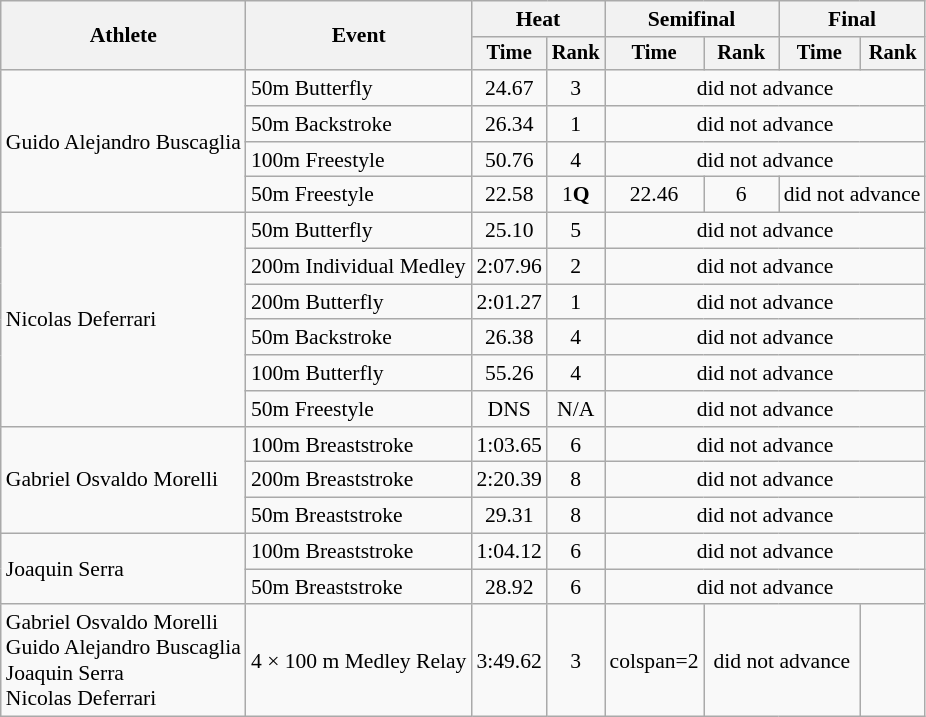<table class=wikitable style="font-size:90%">
<tr>
<th rowspan="2">Athlete</th>
<th rowspan="2">Event</th>
<th colspan="2">Heat</th>
<th colspan="2">Semifinal</th>
<th colspan="2">Final</th>
</tr>
<tr style="font-size:95%">
<th>Time</th>
<th>Rank</th>
<th>Time</th>
<th>Rank</th>
<th>Time</th>
<th>Rank</th>
</tr>
<tr align=center>
<td align=left rowspan=4>Guido Alejandro Buscaglia</td>
<td align=left>50m Butterfly</td>
<td>24.67</td>
<td>3</td>
<td colspan=4>did not advance</td>
</tr>
<tr align=center>
<td align=left>50m Backstroke</td>
<td>26.34</td>
<td>1</td>
<td colspan=4>did not advance</td>
</tr>
<tr align=center>
<td align=left>100m Freestyle</td>
<td>50.76</td>
<td>4</td>
<td colspan=4>did not advance</td>
</tr>
<tr align=center>
<td align=left>50m Freestyle</td>
<td>22.58</td>
<td>1<strong>Q</strong></td>
<td>22.46</td>
<td>6</td>
<td colspan=2>did not advance</td>
</tr>
<tr align=center>
<td align=left rowspan=6>Nicolas Deferrari</td>
<td align=left>50m Butterfly</td>
<td>25.10</td>
<td>5</td>
<td colspan=4>did not advance</td>
</tr>
<tr align=center>
<td align=left>200m Individual Medley</td>
<td>2:07.96</td>
<td>2</td>
<td colspan=4>did not advance</td>
</tr>
<tr align=center>
<td align=left>200m Butterfly</td>
<td>2:01.27</td>
<td>1</td>
<td colspan=4>did not advance</td>
</tr>
<tr align=center>
<td align=left>50m Backstroke</td>
<td>26.38</td>
<td>4</td>
<td colspan=4>did not advance</td>
</tr>
<tr align=center>
<td align=left>100m Butterfly</td>
<td>55.26</td>
<td>4</td>
<td colspan=4>did not advance</td>
</tr>
<tr align=center>
<td align=left>50m Freestyle</td>
<td>DNS</td>
<td>N/A</td>
<td colspan=4>did not advance</td>
</tr>
<tr align=center>
<td align=left rowspan=3>Gabriel Osvaldo Morelli</td>
<td align=left>100m Breaststroke</td>
<td>1:03.65</td>
<td>6</td>
<td colspan=4>did not advance</td>
</tr>
<tr align=center>
<td align=left>200m Breaststroke</td>
<td>2:20.39</td>
<td>8</td>
<td colspan=4>did not advance</td>
</tr>
<tr align=center>
<td align=left>50m Breaststroke</td>
<td>29.31</td>
<td>8</td>
<td colspan=4>did not advance</td>
</tr>
<tr align=center>
<td align=left rowspan=2>Joaquin Serra</td>
<td align=left>100m Breaststroke</td>
<td>1:04.12</td>
<td>6</td>
<td colspan=4>did not advance</td>
</tr>
<tr align=center>
<td align=left>50m Breaststroke</td>
<td>28.92</td>
<td>6</td>
<td colspan=4>did not advance</td>
</tr>
<tr align=center>
<td align=left>Gabriel Osvaldo Morelli<br>Guido Alejandro Buscaglia<br>Joaquin Serra<br>Nicolas Deferrari</td>
<td align=left>4 × 100 m Medley Relay</td>
<td>3:49.62</td>
<td>3</td>
<td>colspan=2 </td>
<td colspan=2>did not advance</td>
</tr>
</table>
